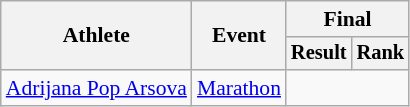<table class="wikitable" style="font-size:90%">
<tr>
<th rowspan="2">Athlete</th>
<th rowspan="2">Event</th>
<th colspan="2">Final</th>
</tr>
<tr style="font-size:95%">
<th>Result</th>
<th>Rank</th>
</tr>
<tr align=center>
<td align=left><a href='#'>Adrijana Pop Arsova</a></td>
<td align=left><a href='#'>Marathon</a></td>
<td colspan=2></td>
</tr>
</table>
